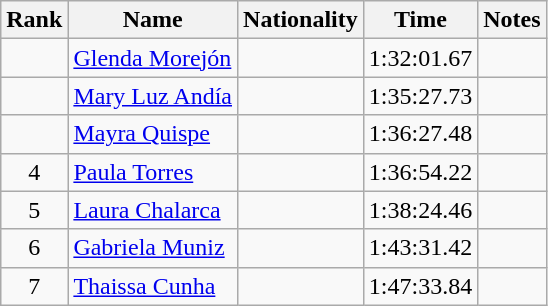<table class="wikitable sortable" style="text-align:center">
<tr>
<th>Rank</th>
<th>Name</th>
<th>Nationality</th>
<th>Time</th>
<th>Notes</th>
</tr>
<tr>
<td></td>
<td align=left><a href='#'>Glenda Morejón</a></td>
<td align=left></td>
<td>1:32:01.67</td>
<td></td>
</tr>
<tr>
<td></td>
<td align=left><a href='#'>Mary Luz Andía</a></td>
<td align=left></td>
<td>1:35:27.73</td>
<td></td>
</tr>
<tr>
<td></td>
<td align=left><a href='#'>Mayra Quispe</a></td>
<td align=left></td>
<td>1:36:27.48</td>
<td></td>
</tr>
<tr>
<td>4</td>
<td align=left><a href='#'>Paula Torres</a></td>
<td align=left></td>
<td>1:36:54.22</td>
<td></td>
</tr>
<tr>
<td>5</td>
<td align=left><a href='#'>Laura Chalarca</a></td>
<td align=left></td>
<td>1:38:24.46</td>
<td></td>
</tr>
<tr>
<td>6</td>
<td align=left><a href='#'>Gabriela Muniz</a></td>
<td align=left></td>
<td>1:43:31.42</td>
<td></td>
</tr>
<tr>
<td>7</td>
<td align=left><a href='#'>Thaissa Cunha</a></td>
<td align=left></td>
<td>1:47:33.84</td>
<td></td>
</tr>
</table>
